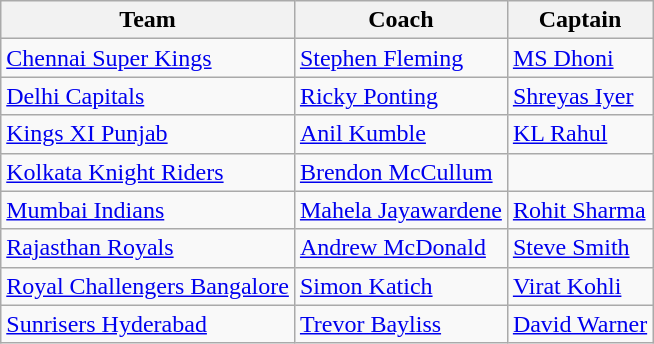<table class="wikitable">
<tr>
<th>Team</th>
<th>Coach</th>
<th>Captain</th>
</tr>
<tr>
<td><a href='#'>Chennai Super Kings</a></td>
<td><a href='#'>Stephen Fleming</a></td>
<td><a href='#'>MS Dhoni</a></td>
</tr>
<tr>
<td><a href='#'>Delhi Capitals</a></td>
<td><a href='#'>Ricky Ponting</a></td>
<td><a href='#'>Shreyas Iyer</a></td>
</tr>
<tr>
<td><a href='#'>Kings XI Punjab</a></td>
<td><a href='#'>Anil Kumble</a></td>
<td><a href='#'>KL Rahul</a></td>
</tr>
<tr>
<td><a href='#'>Kolkata Knight Riders</a></td>
<td><a href='#'>Brendon McCullum</a></td>
<td></td>
</tr>
<tr>
<td><a href='#'>Mumbai Indians</a></td>
<td><a href='#'>Mahela Jayawardene</a></td>
<td><a href='#'>Rohit Sharma</a></td>
</tr>
<tr>
<td><a href='#'>Rajasthan Royals</a></td>
<td><a href='#'>Andrew McDonald</a></td>
<td><a href='#'>Steve Smith</a></td>
</tr>
<tr>
<td><a href='#'>Royal Challengers Bangalore</a></td>
<td><a href='#'>Simon Katich</a></td>
<td><a href='#'>Virat Kohli</a></td>
</tr>
<tr>
<td><a href='#'>Sunrisers Hyderabad</a></td>
<td><a href='#'>Trevor Bayliss</a></td>
<td><a href='#'>David Warner</a></td>
</tr>
</table>
